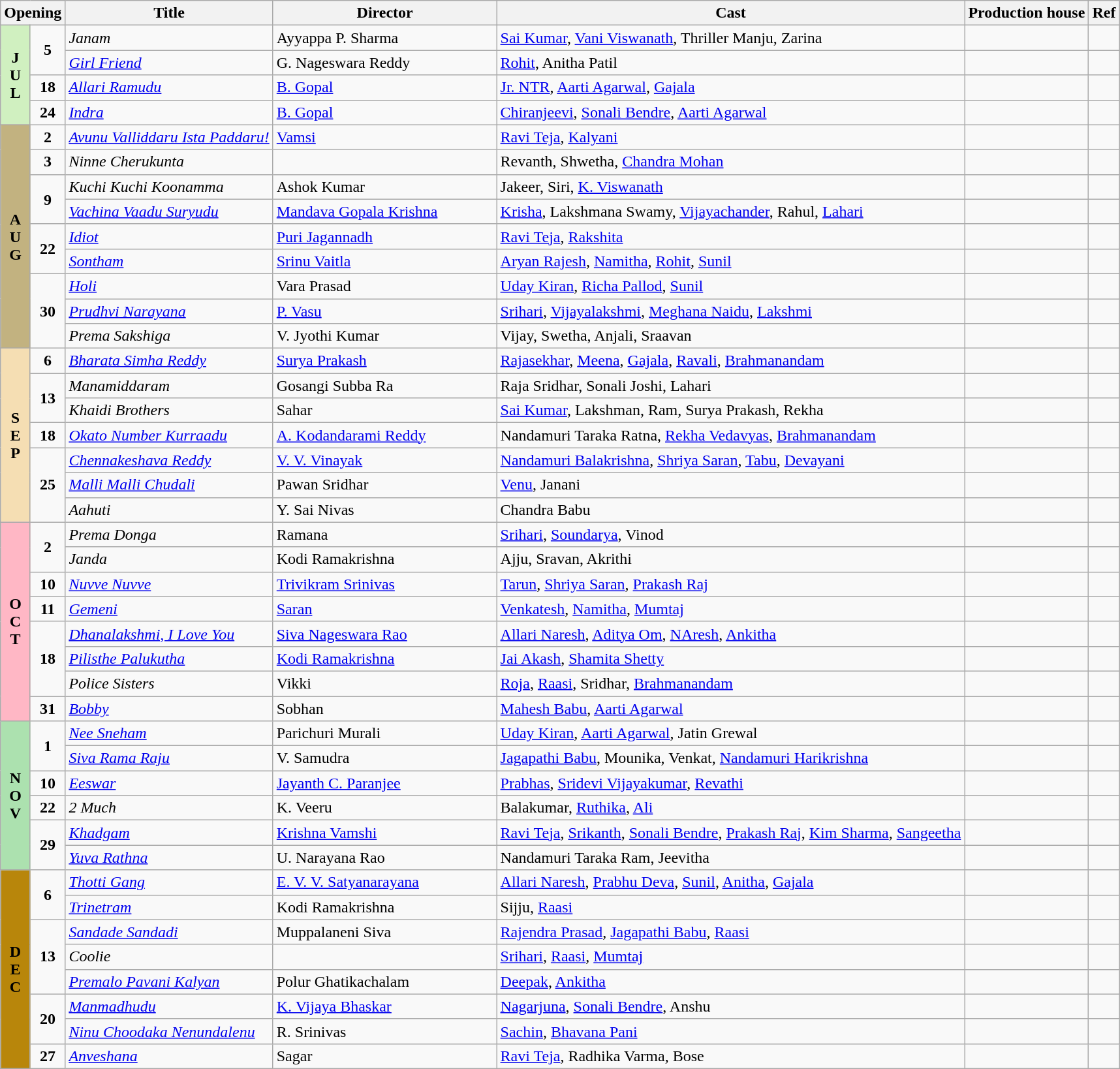<table class="wikitable sortable">
<tr style="background:#blue; text-align:center;">
<th colspan="2">Opening</th>
<th>Title</th>
<th style="width:20%;"><strong>Director</strong></th>
<th>Cast</th>
<th>Production house</th>
<th>Ref</th>
</tr>
<tr July!>
<td rowspan="4" style="text-align:center; background:	#d0f0c0; textcolor:#000;"><strong>J<br>U<br>L</strong></td>
<td rowspan="2" style="text-align:center;"><strong>5</strong></td>
<td><em>Janam</em></td>
<td>Ayyappa P. Sharma</td>
<td><a href='#'>Sai Kumar</a>, <a href='#'>Vani Viswanath</a>, Thriller Manju, Zarina</td>
<td></td>
<td></td>
</tr>
<tr>
<td><em><a href='#'>Girl Friend</a></em></td>
<td>G. Nageswara Reddy</td>
<td><a href='#'>Rohit</a>, Anitha Patil</td>
<td></td>
<td></td>
</tr>
<tr>
<td rowspan="1" style="text-align:center;"><strong>18</strong></td>
<td><em><a href='#'>Allari Ramudu</a></em></td>
<td><a href='#'>B. Gopal</a></td>
<td><a href='#'>Jr. NTR</a>, <a href='#'>Aarti Agarwal</a>, <a href='#'>Gajala</a></td>
<td></td>
<td></td>
</tr>
<tr>
<td rowspan="1" style="text-align:center;"><strong>24</strong></td>
<td><em><a href='#'>Indra</a></em></td>
<td><a href='#'>B. Gopal</a></td>
<td><a href='#'>Chiranjeevi</a>, <a href='#'>Sonali Bendre</a>, <a href='#'>Aarti Agarwal</a></td>
<td></td>
<td></td>
</tr>
<tr August!>
<td rowspan="9" style="text-align:center; background:#c2b280;"><strong>A<br>U<br>G</strong></td>
<td style="text-align:center;"><strong>2</strong></td>
<td><em><a href='#'>Avunu Valliddaru Ista Paddaru!</a></em></td>
<td><a href='#'>Vamsi</a></td>
<td><a href='#'>Ravi Teja</a>, <a href='#'>Kalyani</a></td>
<td></td>
<td></td>
</tr>
<tr>
<td rowspan="1" style="text-align:center;"><strong>3</strong></td>
<td><em>Ninne Cherukunta</em></td>
<td></td>
<td>Revanth, Shwetha, <a href='#'>Chandra Mohan</a></td>
<td></td>
<td></td>
</tr>
<tr>
<td rowspan="2" style="text-align:center;"><strong>9</strong></td>
<td><em>Kuchi Kuchi Koonamma</em></td>
<td>Ashok Kumar</td>
<td>Jakeer, Siri, <a href='#'>K. Viswanath</a></td>
<td></td>
<td></td>
</tr>
<tr>
<td><em><a href='#'>Vachina Vaadu Suryudu</a></em></td>
<td><a href='#'>Mandava Gopala Krishna</a></td>
<td><a href='#'>Krisha</a>, Lakshmana Swamy, <a href='#'>Vijayachander</a>, Rahul, <a href='#'>Lahari</a></td>
<td></td>
<td></td>
</tr>
<tr>
<td rowspan="2" style="text-align:center;"><strong>22</strong></td>
<td><em><a href='#'>Idiot</a></em></td>
<td><a href='#'>Puri Jagannadh</a></td>
<td><a href='#'>Ravi Teja</a>, <a href='#'>Rakshita</a></td>
<td></td>
<td></td>
</tr>
<tr>
<td><em><a href='#'>Sontham</a></em></td>
<td><a href='#'>Srinu Vaitla</a></td>
<td><a href='#'>Aryan Rajesh</a>, <a href='#'>Namitha</a>, <a href='#'>Rohit</a>, <a href='#'>Sunil</a></td>
<td></td>
<td></td>
</tr>
<tr>
<td rowspan="3" style="text-align:center;"><strong>30</strong></td>
<td><em><a href='#'>Holi</a></em></td>
<td>Vara Prasad</td>
<td><a href='#'>Uday Kiran</a>, <a href='#'>Richa Pallod</a>, <a href='#'>Sunil</a></td>
<td></td>
<td></td>
</tr>
<tr>
<td><em><a href='#'>Prudhvi Narayana</a></em></td>
<td><a href='#'>P. Vasu</a></td>
<td><a href='#'>Srihari</a>, <a href='#'>Vijayalakshmi</a>, <a href='#'>Meghana Naidu</a>, <a href='#'>Lakshmi</a></td>
<td></td>
<td></td>
</tr>
<tr>
<td><em>Prema Sakshiga</em></td>
<td>V. Jyothi Kumar</td>
<td>Vijay, Swetha, Anjali, Sraavan</td>
<td></td>
<td></td>
</tr>
<tr September!>
<td rowspan="7" style="text-align:center; background:wheat; textcolor:#000;"><strong>S<br>E<br>P</strong></td>
<td rowspan="1" style="text-align:center;"><strong>6</strong></td>
<td><em><a href='#'>Bharata Simha Reddy</a></em></td>
<td><a href='#'>Surya Prakash</a></td>
<td><a href='#'>Rajasekhar</a>, <a href='#'>Meena</a>, <a href='#'>Gajala</a>, <a href='#'>Ravali</a>, <a href='#'>Brahmanandam</a></td>
<td></td>
<td></td>
</tr>
<tr>
<td rowspan="2" style="text-align:center;"><strong>13</strong></td>
<td><em>Manamiddaram</em></td>
<td>Gosangi Subba Ra</td>
<td>Raja Sridhar, Sonali Joshi, Lahari</td>
<td></td>
<td></td>
</tr>
<tr>
<td><em>Khaidi Brothers</em></td>
<td>Sahar</td>
<td><a href='#'>Sai Kumar</a>, Lakshman, Ram, Surya Prakash, Rekha</td>
<td></td>
<td></td>
</tr>
<tr>
<td rowspan="1" style="text-align:center;"><strong>18</strong></td>
<td><em><a href='#'>Okato Number Kurraadu</a></em></td>
<td><a href='#'>A. Kodandarami Reddy</a></td>
<td>Nandamuri Taraka Ratna, <a href='#'>Rekha Vedavyas</a>, <a href='#'>Brahmanandam</a></td>
<td></td>
<td></td>
</tr>
<tr>
<td rowspan="3" style="text-align:center;"><strong>25</strong></td>
<td><em><a href='#'>Chennakeshava Reddy</a></em></td>
<td><a href='#'>V. V. Vinayak</a></td>
<td><a href='#'>Nandamuri Balakrishna</a>, <a href='#'>Shriya Saran</a>, <a href='#'>Tabu</a>, <a href='#'>Devayani</a></td>
<td></td>
<td></td>
</tr>
<tr>
<td><em><a href='#'>Malli Malli Chudali</a></em></td>
<td>Pawan Sridhar</td>
<td><a href='#'>Venu</a>, Janani</td>
<td></td>
<td></td>
</tr>
<tr>
<td><em>Aahuti</em></td>
<td>Y. Sai Nivas</td>
<td>Chandra Babu</td>
<td></td>
<td></td>
</tr>
<tr October!>
<td rowspan="8" style="text-align:center; background:#ffb7c5;"><strong>O<br>C<br>T</strong></td>
<td rowspan="2" style="text-align:center;"><strong>2</strong></td>
<td><em>Prema Donga</em></td>
<td>Ramana</td>
<td><a href='#'>Srihari</a>, <a href='#'>Soundarya</a>, Vinod</td>
<td></td>
<td></td>
</tr>
<tr>
<td><em>Janda</em></td>
<td>Kodi Ramakrishna</td>
<td>Ajju, Sravan, Akrithi</td>
<td></td>
<td></td>
</tr>
<tr>
<td style="text-align:center;"><strong>10</strong></td>
<td><em><a href='#'>Nuvve Nuvve</a></em></td>
<td><a href='#'>Trivikram Srinivas</a></td>
<td><a href='#'>Tarun</a>, <a href='#'>Shriya Saran</a>, <a href='#'>Prakash Raj</a></td>
<td></td>
<td></td>
</tr>
<tr>
<td style="text-align:center;"><strong>11</strong></td>
<td><em><a href='#'>Gemeni</a></em></td>
<td><a href='#'>Saran</a></td>
<td><a href='#'>Venkatesh</a>, <a href='#'>Namitha</a>, <a href='#'>Mumtaj</a></td>
<td></td>
<td></td>
</tr>
<tr>
<td rowspan="3" style="text-align:center;"><strong>18</strong></td>
<td><em><a href='#'>Dhanalakshmi, I Love You</a></em></td>
<td><a href='#'>Siva Nageswara Rao</a></td>
<td><a href='#'>Allari Naresh</a>, <a href='#'>Aditya Om</a>, <a href='#'>NAresh</a>, <a href='#'>Ankitha</a></td>
<td></td>
<td></td>
</tr>
<tr>
<td><em><a href='#'>Pilisthe Palukutha</a></em></td>
<td><a href='#'>Kodi Ramakrishna</a></td>
<td><a href='#'>Jai Akash</a>, <a href='#'>Shamita Shetty</a></td>
<td></td>
<td></td>
</tr>
<tr>
<td><em>Police Sisters</em></td>
<td>Vikki</td>
<td><a href='#'>Roja</a>, <a href='#'>Raasi</a>, Sridhar, <a href='#'>Brahmanandam</a></td>
<td></td>
<td></td>
</tr>
<tr>
<td style="text-align:center;"><strong>31</strong></td>
<td><em><a href='#'>Bobby</a></em></td>
<td>Sobhan</td>
<td><a href='#'>Mahesh Babu</a>, <a href='#'>Aarti Agarwal</a></td>
<td></td>
<td></td>
</tr>
<tr November!>
<td rowspan="6" style="text-align:center; background:#ace1af;"><strong>N<br>O<br>V</strong></td>
<td rowspan="2" style="text-align:center;"><strong>1</strong></td>
<td><em><a href='#'>Nee Sneham</a></em></td>
<td>Parichuri Murali</td>
<td><a href='#'>Uday Kiran</a>, <a href='#'>Aarti Agarwal</a>, Jatin Grewal</td>
<td></td>
<td></td>
</tr>
<tr>
<td><em><a href='#'>Siva Rama Raju</a></em></td>
<td>V. Samudra</td>
<td><a href='#'>Jagapathi Babu</a>, Mounika, Venkat, <a href='#'>Nandamuri Harikrishna</a></td>
<td></td>
<td></td>
</tr>
<tr>
<td rowspan="1" style="text-align:center;"><strong>10</strong></td>
<td><em><a href='#'>Eeswar</a></em></td>
<td><a href='#'>Jayanth C. Paranjee</a></td>
<td><a href='#'>Prabhas</a>, <a href='#'>Sridevi Vijayakumar</a>, <a href='#'>Revathi</a></td>
<td></td>
<td></td>
</tr>
<tr>
<td rowspan="1" style="text-align:center;"><strong>22</strong></td>
<td><em>2 Much</em></td>
<td>K. Veeru</td>
<td>Balakumar, <a href='#'>Ruthika</a>, <a href='#'>Ali</a></td>
<td></td>
<td></td>
</tr>
<tr>
<td rowspan="2" style="text-align:center;"><strong>29</strong></td>
<td><em><a href='#'>Khadgam</a></em></td>
<td><a href='#'>Krishna Vamshi</a></td>
<td><a href='#'>Ravi Teja</a>, <a href='#'>Srikanth</a>, <a href='#'>Sonali Bendre</a>, <a href='#'>Prakash Raj</a>, <a href='#'>Kim Sharma</a>, <a href='#'>Sangeetha</a></td>
<td></td>
<td></td>
</tr>
<tr>
<td><em><a href='#'>Yuva Rathna</a></em></td>
<td>U. Narayana Rao</td>
<td>Nandamuri Taraka Ram, Jeevitha</td>
<td></td>
<td></td>
</tr>
<tr December!>
<td rowspan="8" style="text-align:center; background:#b8860b;"><strong>D<br>E<br>C</strong></td>
<td rowspan="2" style="text-align:center;"><strong>6</strong></td>
<td><em><a href='#'>Thotti Gang</a></em></td>
<td><a href='#'>E. V. V. Satyanarayana</a></td>
<td><a href='#'>Allari Naresh</a>, <a href='#'>Prabhu Deva</a>, <a href='#'>Sunil</a>, <a href='#'>Anitha</a>, <a href='#'>Gajala</a></td>
<td></td>
<td></td>
</tr>
<tr>
<td><em><a href='#'>Trinetram</a></em></td>
<td>Kodi Ramakrishna</td>
<td>Sijju, <a href='#'>Raasi</a></td>
<td></td>
<td></td>
</tr>
<tr>
<td rowspan="3" style="text-align:center;"><strong>13</strong></td>
<td><em><a href='#'>Sandade Sandadi</a></em></td>
<td>Muppalaneni Siva</td>
<td><a href='#'>Rajendra Prasad</a>, <a href='#'>Jagapathi Babu</a>, <a href='#'>Raasi</a></td>
<td></td>
<td></td>
</tr>
<tr>
<td><em>Coolie</em></td>
<td></td>
<td><a href='#'>Srihari</a>, <a href='#'>Raasi</a>, <a href='#'>Mumtaj</a></td>
<td></td>
<td></td>
</tr>
<tr>
<td><em><a href='#'>Premalo Pavani Kalyan</a></em></td>
<td>Polur Ghatikachalam</td>
<td><a href='#'>Deepak</a>, <a href='#'>Ankitha</a></td>
<td></td>
<td></td>
</tr>
<tr>
<td rowspan="2" style="text-align:center;"><strong>20</strong></td>
<td><em><a href='#'>Manmadhudu</a></em></td>
<td><a href='#'>K. Vijaya Bhaskar</a></td>
<td><a href='#'>Nagarjuna</a>, <a href='#'>Sonali Bendre</a>, Anshu</td>
<td></td>
<td></td>
</tr>
<tr>
<td><em><a href='#'>Ninu Choodaka Nenundalenu</a></em></td>
<td>R. Srinivas</td>
<td><a href='#'>Sachin</a>, <a href='#'>Bhavana Pani</a></td>
<td></td>
<td></td>
</tr>
<tr>
<td style="text-align:center;"><strong>27</strong></td>
<td><em><a href='#'>Anveshana</a></em></td>
<td>Sagar</td>
<td><a href='#'>Ravi Teja</a>, Radhika Varma, Bose</td>
<td></td>
<td></td>
</tr>
</table>
